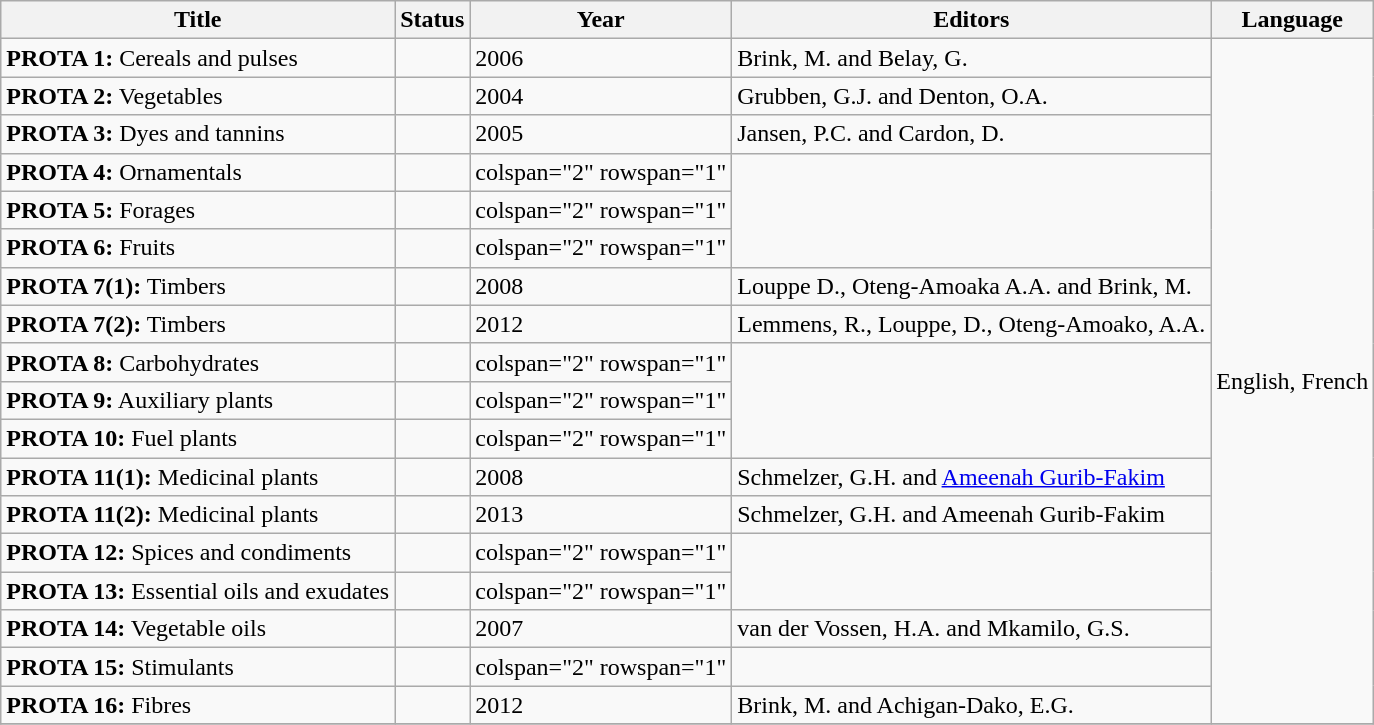<table class="wikitable">
<tr>
<th>Title</th>
<th>Status</th>
<th>Year</th>
<th>Editors</th>
<th>Language</th>
</tr>
<tr>
<td><strong>PROTA 1:</strong> Cereals and pulses</td>
<td></td>
<td>2006</td>
<td>Brink, M. and Belay, G.</td>
<td colspan="1" rowspan="18">English, French</td>
</tr>
<tr>
<td><strong>PROTA 2:</strong> Vegetables</td>
<td></td>
<td>2004</td>
<td>Grubben, G.J. and Denton, O.A.</td>
</tr>
<tr>
<td><strong>PROTA 3:</strong> Dyes and tannins</td>
<td></td>
<td>2005</td>
<td>Jansen, P.C. and Cardon, D.</td>
</tr>
<tr>
<td><strong>PROTA 4:</strong> Ornamentals</td>
<td></td>
<td>colspan="2" rowspan="1"</td>
</tr>
<tr>
<td><strong>PROTA 5:</strong> Forages</td>
<td></td>
<td>colspan="2" rowspan="1"</td>
</tr>
<tr>
<td><strong>PROTA 6:</strong> Fruits</td>
<td></td>
<td>colspan="2" rowspan="1"</td>
</tr>
<tr>
<td><strong>PROTA 7(1):</strong> Timbers</td>
<td></td>
<td>2008</td>
<td>Louppe D., Oteng-Amoaka A.A. and Brink, M.</td>
</tr>
<tr>
<td><strong>PROTA 7(2):</strong> Timbers</td>
<td></td>
<td>2012</td>
<td>Lemmens, R., Louppe, D., Oteng-Amoako, A.A.</td>
</tr>
<tr>
<td><strong>PROTA 8:</strong> Carbohydrates</td>
<td></td>
<td>colspan="2" rowspan="1"</td>
</tr>
<tr>
<td><strong>PROTA 9:</strong> Auxiliary plants</td>
<td></td>
<td>colspan="2" rowspan="1"</td>
</tr>
<tr>
<td><strong>PROTA 10:</strong> Fuel plants</td>
<td></td>
<td>colspan="2" rowspan="1"</td>
</tr>
<tr>
<td><strong>PROTA 11(1):</strong> Medicinal plants</td>
<td></td>
<td>2008</td>
<td>Schmelzer, G.H. and <a href='#'>Ameenah Gurib-Fakim</a></td>
</tr>
<tr>
<td><strong>PROTA 11(2):</strong> Medicinal plants</td>
<td></td>
<td>2013</td>
<td>Schmelzer, G.H. and Ameenah Gurib-Fakim</td>
</tr>
<tr>
<td><strong>PROTA 12:</strong> Spices and condiments</td>
<td></td>
<td>colspan="2" rowspan="1"</td>
</tr>
<tr>
<td><strong>PROTA 13:</strong> Essential oils and exudates</td>
<td></td>
<td>colspan="2" rowspan="1"</td>
</tr>
<tr>
<td><strong>PROTA 14:</strong> Vegetable oils</td>
<td></td>
<td>2007</td>
<td>van der Vossen, H.A. and Mkamilo, G.S.</td>
</tr>
<tr>
<td><strong>PROTA 15:</strong> Stimulants</td>
<td></td>
<td>colspan="2" rowspan="1"</td>
</tr>
<tr>
<td><strong>PROTA 16:</strong> Fibres</td>
<td></td>
<td>2012</td>
<td>Brink, M. and Achigan-Dako, E.G.</td>
</tr>
<tr>
</tr>
</table>
